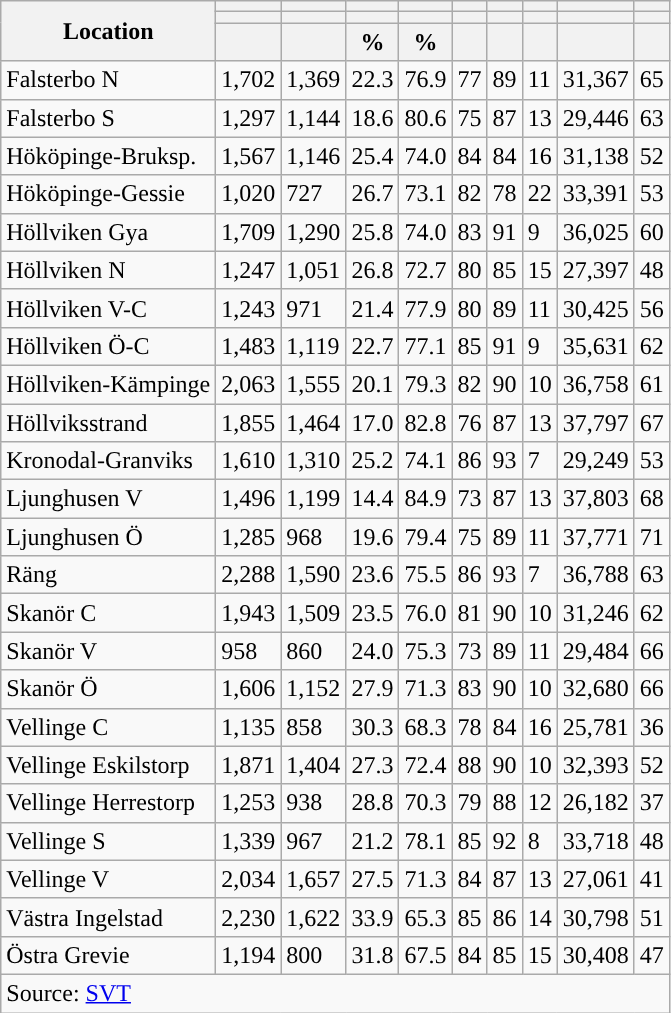<table role="presentation" class="wikitable sortable mw-collapsible mw-collapsed">
<tr>
<th rowspan="3">Location</th>
<th></th>
<th></th>
<th></th>
<th></th>
<th></th>
<th></th>
<th></th>
<th></th>
<th></th>
</tr>
<tr>
<th></th>
<th></th>
<th style="background:"></th>
<th style="background:"></th>
<th></th>
<th></th>
<th></th>
<th></th>
<th></th>
</tr>
<tr>
<th data-sort-type="number"></th>
<th data-sort-type="number"></th>
<th data-sort-type="number">%</th>
<th data-sort-type="number">%</th>
<th data-sort-type="number"></th>
<th data-sort-type="number"></th>
<th data-sort-type="number"></th>
<th data-sort-type="number"></th>
<th data-sort-type="number"></th>
</tr>
<tr>
<td align="left">Falsterbo N</td>
<td>1,702</td>
<td>1,369</td>
<td>22.3</td>
<td>76.9</td>
<td>77</td>
<td>89</td>
<td>11</td>
<td>31,367</td>
<td>65</td>
</tr>
<tr>
<td align="left">Falsterbo S</td>
<td>1,297</td>
<td>1,144</td>
<td>18.6</td>
<td>80.6</td>
<td>75</td>
<td>87</td>
<td>13</td>
<td>29,446</td>
<td>63</td>
</tr>
<tr>
<td align="left">Hököpinge-Bruksp.</td>
<td>1,567</td>
<td>1,146</td>
<td>25.4</td>
<td>74.0</td>
<td>84</td>
<td>84</td>
<td>16</td>
<td>31,138</td>
<td>52</td>
</tr>
<tr>
<td align="left">Hököpinge-Gessie</td>
<td>1,020</td>
<td>727</td>
<td>26.7</td>
<td>73.1</td>
<td>82</td>
<td>78</td>
<td>22</td>
<td>33,391</td>
<td>53</td>
</tr>
<tr>
<td align="left">Höllviken Gya</td>
<td>1,709</td>
<td>1,290</td>
<td>25.8</td>
<td>74.0</td>
<td>83</td>
<td>91</td>
<td>9</td>
<td>36,025</td>
<td>60</td>
</tr>
<tr>
<td align="left">Höllviken N</td>
<td>1,247</td>
<td>1,051</td>
<td>26.8</td>
<td>72.7</td>
<td>80</td>
<td>85</td>
<td>15</td>
<td>27,397</td>
<td>48</td>
</tr>
<tr>
<td align="left">Höllviken V-C</td>
<td>1,243</td>
<td>971</td>
<td>21.4</td>
<td>77.9</td>
<td>80</td>
<td>89</td>
<td>11</td>
<td>30,425</td>
<td>56</td>
</tr>
<tr>
<td align="left">Höllviken Ö-C</td>
<td>1,483</td>
<td>1,119</td>
<td>22.7</td>
<td>77.1</td>
<td>85</td>
<td>91</td>
<td>9</td>
<td>35,631</td>
<td>62</td>
</tr>
<tr>
<td align="left">Höllviken-Kämpinge</td>
<td>2,063</td>
<td>1,555</td>
<td>20.1</td>
<td>79.3</td>
<td>82</td>
<td>90</td>
<td>10</td>
<td>36,758</td>
<td>61</td>
</tr>
<tr>
<td align="left">Höllviksstrand</td>
<td>1,855</td>
<td>1,464</td>
<td>17.0</td>
<td>82.8</td>
<td>76</td>
<td>87</td>
<td>13</td>
<td>37,797</td>
<td>67</td>
</tr>
<tr>
<td align="left">Kronodal-Granviks</td>
<td>1,610</td>
<td>1,310</td>
<td>25.2</td>
<td>74.1</td>
<td>86</td>
<td>93</td>
<td>7</td>
<td>29,249</td>
<td>53</td>
</tr>
<tr>
<td align="left">Ljunghusen V</td>
<td>1,496</td>
<td>1,199</td>
<td>14.4</td>
<td>84.9</td>
<td>73</td>
<td>87</td>
<td>13</td>
<td>37,803</td>
<td>68</td>
</tr>
<tr>
<td align="left">Ljunghusen Ö</td>
<td>1,285</td>
<td>968</td>
<td>19.6</td>
<td>79.4</td>
<td>75</td>
<td>89</td>
<td>11</td>
<td>37,771</td>
<td>71</td>
</tr>
<tr>
<td align="left">Räng</td>
<td>2,288</td>
<td>1,590</td>
<td>23.6</td>
<td>75.5</td>
<td>86</td>
<td>93</td>
<td>7</td>
<td>36,788</td>
<td>63</td>
</tr>
<tr>
<td align="left">Skanör C</td>
<td>1,943</td>
<td>1,509</td>
<td>23.5</td>
<td>76.0</td>
<td>81</td>
<td>90</td>
<td>10</td>
<td>31,246</td>
<td>62</td>
</tr>
<tr>
<td align="left">Skanör V</td>
<td>958</td>
<td>860</td>
<td>24.0</td>
<td>75.3</td>
<td>73</td>
<td>89</td>
<td>11</td>
<td>29,484</td>
<td>66</td>
</tr>
<tr>
<td align="left">Skanör Ö</td>
<td>1,606</td>
<td>1,152</td>
<td>27.9</td>
<td>71.3</td>
<td>83</td>
<td>90</td>
<td>10</td>
<td>32,680</td>
<td>66</td>
</tr>
<tr>
<td align="left">Vellinge C</td>
<td>1,135</td>
<td>858</td>
<td>30.3</td>
<td>68.3</td>
<td>78</td>
<td>84</td>
<td>16</td>
<td>25,781</td>
<td>36</td>
</tr>
<tr>
<td align="left">Vellinge Eskilstorp</td>
<td>1,871</td>
<td>1,404</td>
<td>27.3</td>
<td>72.4</td>
<td>88</td>
<td>90</td>
<td>10</td>
<td>32,393</td>
<td>52</td>
</tr>
<tr>
<td align="left">Vellinge Herrestorp</td>
<td>1,253</td>
<td>938</td>
<td>28.8</td>
<td>70.3</td>
<td>79</td>
<td>88</td>
<td>12</td>
<td>26,182</td>
<td>37</td>
</tr>
<tr>
<td align="left">Vellinge S</td>
<td>1,339</td>
<td>967</td>
<td>21.2</td>
<td>78.1</td>
<td>85</td>
<td>92</td>
<td>8</td>
<td>33,718</td>
<td>48</td>
</tr>
<tr>
<td align="left">Vellinge V</td>
<td>2,034</td>
<td>1,657</td>
<td>27.5</td>
<td>71.3</td>
<td>84</td>
<td>87</td>
<td>13</td>
<td>27,061</td>
<td>41</td>
</tr>
<tr>
<td align="left">Västra Ingelstad</td>
<td>2,230</td>
<td>1,622</td>
<td>33.9</td>
<td>65.3</td>
<td>85</td>
<td>86</td>
<td>14</td>
<td>30,798</td>
<td>51</td>
</tr>
<tr>
<td align="left">Östra Grevie</td>
<td>1,194</td>
<td>800</td>
<td>31.8</td>
<td>67.5</td>
<td>84</td>
<td>85</td>
<td>15</td>
<td>30,408</td>
<td>47</td>
</tr>
<tr>
<td colspan="10" align="left">Source: <a href='#'>SVT</a></td>
</tr>
</table>
